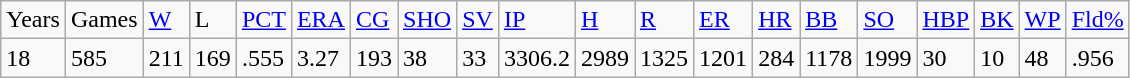<table class="wikitable">
<tr>
<td>Years</td>
<td>Games</td>
<td><a href='#'>W</a></td>
<td>L</td>
<td><a href='#'>PCT</a></td>
<td><a href='#'>ERA</a></td>
<td><a href='#'>CG</a></td>
<td><a href='#'>SHO</a></td>
<td><a href='#'>SV</a></td>
<td><a href='#'>IP</a></td>
<td><a href='#'>H</a></td>
<td><a href='#'>R</a></td>
<td><a href='#'>ER</a></td>
<td><a href='#'>HR</a></td>
<td><a href='#'>BB</a></td>
<td><a href='#'>SO</a></td>
<td><a href='#'>HBP</a></td>
<td><a href='#'>BK</a></td>
<td><a href='#'>WP</a></td>
<td><a href='#'>Fld%</a></td>
</tr>
<tr>
<td>18</td>
<td>585</td>
<td>211</td>
<td>169</td>
<td>.555</td>
<td>3.27</td>
<td>193</td>
<td>38</td>
<td>33</td>
<td>3306.2</td>
<td>2989</td>
<td>1325</td>
<td>1201</td>
<td>284</td>
<td>1178</td>
<td>1999</td>
<td>30</td>
<td>10</td>
<td>48</td>
<td>.956</td>
</tr>
</table>
